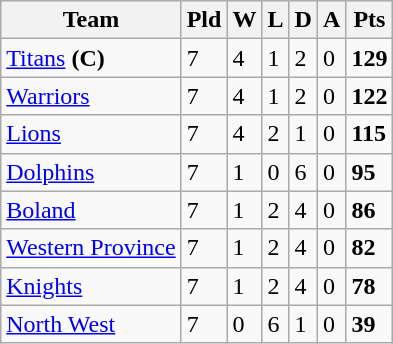<table class="wikitable">
<tr>
<th>Team</th>
<th><abbr>Pld</abbr></th>
<th><abbr>W</abbr></th>
<th><abbr>L</abbr></th>
<th><abbr>D</abbr></th>
<th><abbr>A</abbr></th>
<th><abbr>Pts</abbr></th>
</tr>
<tr>
<td><a href='#'>Titans</a> <strong>(C)</strong></td>
<td>7</td>
<td>4</td>
<td>1</td>
<td>2</td>
<td>0</td>
<td><strong>129</strong></td>
</tr>
<tr>
<td><a href='#'>Warriors</a></td>
<td>7</td>
<td>4</td>
<td>1</td>
<td>2</td>
<td>0</td>
<td><strong>122</strong></td>
</tr>
<tr>
<td><a href='#'>Lions</a></td>
<td>7</td>
<td>4</td>
<td>2</td>
<td>1</td>
<td>0</td>
<td><strong>115</strong></td>
</tr>
<tr>
<td><a href='#'>Dolphins</a></td>
<td>7</td>
<td>1</td>
<td>0</td>
<td>6</td>
<td>0</td>
<td><strong>95</strong></td>
</tr>
<tr>
<td><a href='#'>Boland</a></td>
<td>7</td>
<td>1</td>
<td>2</td>
<td>4</td>
<td>0</td>
<td><strong>86</strong></td>
</tr>
<tr>
<td><a href='#'>Western Province</a></td>
<td>7</td>
<td>1</td>
<td>2</td>
<td>4</td>
<td>0</td>
<td><strong>82</strong></td>
</tr>
<tr>
<td><a href='#'>Knights</a></td>
<td>7</td>
<td>1</td>
<td>2</td>
<td>4</td>
<td>0</td>
<td><strong>78</strong></td>
</tr>
<tr>
<td><a href='#'>North West</a></td>
<td>7</td>
<td>0</td>
<td>6</td>
<td>1</td>
<td>0</td>
<td><strong>39</strong></td>
</tr>
</table>
